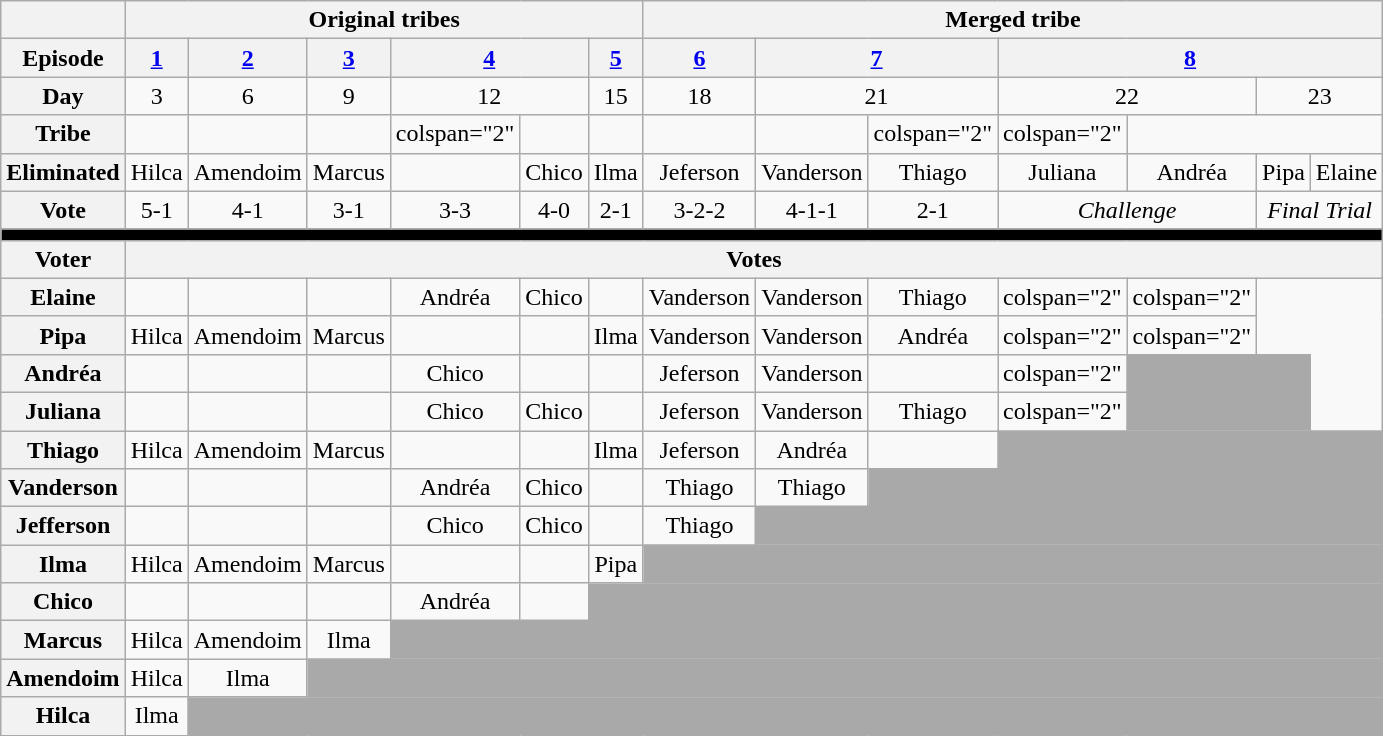<table class="wikitable" style="text-align:center">
<tr>
<th></th>
<th colspan="6">Original tribes</th>
<th colspan="7">Merged tribe</th>
</tr>
<tr>
<th>Episode</th>
<th><a href='#'>1</a></th>
<th><a href='#'>2</a></th>
<th><a href='#'>3</a></th>
<th colspan="2"><a href='#'>4</a></th>
<th><a href='#'>5</a></th>
<th><a href='#'>6</a></th>
<th colspan="2"><a href='#'>7</a></th>
<th colspan="4"><a href='#'>8</a></th>
</tr>
<tr>
<th>Day</th>
<td>3</td>
<td>6</td>
<td>9</td>
<td colspan="2">12</td>
<td>15</td>
<td>18</td>
<td colspan="2">21</td>
<td colspan="2">22</td>
<td colspan="2">23</td>
</tr>
<tr>
<th>Tribe</th>
<td></td>
<td></td>
<td></td>
<td>colspan="2" </td>
<td></td>
<td></td>
<td></td>
<td></td>
<td>colspan="2" </td>
<td>colspan="2" </td>
</tr>
<tr>
<th>Eliminated</th>
<td>Hilca</td>
<td>Amendoim</td>
<td>Marcus</td>
<td></td>
<td>Chico</td>
<td>Ilma</td>
<td>Jeferson</td>
<td>Vanderson</td>
<td>Thiago</td>
<td>Juliana</td>
<td>Andréa</td>
<td>Pipa</td>
<td>Elaine</td>
</tr>
<tr>
<th>Vote</th>
<td>5-1</td>
<td>4-1</td>
<td>3-1</td>
<td>3-3</td>
<td>4-0</td>
<td>2-1</td>
<td>3-2-2</td>
<td>4-1-1</td>
<td>2-1</td>
<td colspan="2"><em>Challenge</em></td>
<td colspan="2"><em>Final Trial</em></td>
</tr>
<tr>
<td bgcolor="black" colspan="14"></td>
</tr>
<tr>
<th>Voter</th>
<th colspan="13">Votes</th>
</tr>
<tr>
<th>Elaine</th>
<td></td>
<td></td>
<td></td>
<td>Andréa</td>
<td>Chico</td>
<td></td>
<td>Vanderson</td>
<td>Vanderson</td>
<td>Thiago</td>
<td>colspan="2" </td>
<td>colspan="2" </td>
</tr>
<tr>
<th>Pipa</th>
<td>Hilca</td>
<td>Amendoim</td>
<td>Marcus</td>
<td></td>
<td></td>
<td>Ilma</td>
<td>Vanderson</td>
<td>Vanderson</td>
<td>Andréa</td>
<td>colspan="2" </td>
<td>colspan="2" </td>
</tr>
<tr>
<th>Andréa</th>
<td></td>
<td></td>
<td></td>
<td>Chico</td>
<td></td>
<td></td>
<td>Jeferson</td>
<td>Vanderson</td>
<td></td>
<td>colspan="2" </td>
<td bgcolor="darkgrey" colspan="2"></td>
</tr>
<tr>
<th>Juliana</th>
<td></td>
<td></td>
<td></td>
<td>Chico</td>
<td>Chico</td>
<td></td>
<td>Jeferson</td>
<td>Vanderson</td>
<td>Thiago</td>
<td>colspan="2" </td>
<td bgcolor="darkgrey" colspan="2"></td>
</tr>
<tr>
<th>Thiago</th>
<td>Hilca</td>
<td>Amendoim</td>
<td>Marcus</td>
<td></td>
<td></td>
<td>Ilma</td>
<td>Jeferson</td>
<td>Andréa</td>
<td></td>
<td colspan="4" bgcolor="darkgrey"></td>
</tr>
<tr>
<th>Vanderson</th>
<td></td>
<td></td>
<td></td>
<td>Andréa</td>
<td>Chico</td>
<td></td>
<td>Thiago</td>
<td>Thiago</td>
<td bgcolor="darkgrey" colspan="5"></td>
</tr>
<tr>
<th>Jefferson</th>
<td></td>
<td></td>
<td></td>
<td>Chico</td>
<td>Chico</td>
<td></td>
<td>Thiago</td>
<td bgcolor="darkgrey" colspan="6"></td>
</tr>
<tr>
<th>Ilma</th>
<td>Hilca</td>
<td>Amendoim</td>
<td>Marcus</td>
<td></td>
<td></td>
<td>Pipa</td>
<td colspan="7" bgcolor="darkgrey"></td>
</tr>
<tr>
<th>Chico</th>
<td></td>
<td></td>
<td></td>
<td>Andréa</td>
<td></td>
<td bgcolor="darkgrey" colspan="8"></td>
</tr>
<tr>
<th>Marcus</th>
<td>Hilca</td>
<td>Amendoim</td>
<td>Ilma</td>
<td bgcolor="darkgrey" colspan="10"></td>
</tr>
<tr>
<th>Amendoim</th>
<td>Hilca</td>
<td>Ilma</td>
<td bgcolor="darkgrey" colspan="11"></td>
</tr>
<tr>
<th>Hilca</th>
<td>Ilma</td>
<td bgcolor="darkgrey" colspan="12"></td>
</tr>
</table>
